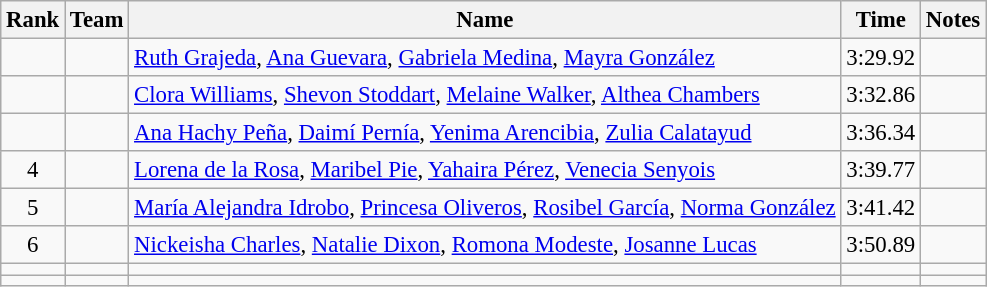<table class="wikitable sortable" style="text-align:center;font-size:95%">
<tr>
<th>Rank</th>
<th>Team</th>
<th>Name</th>
<th>Time</th>
<th>Notes</th>
</tr>
<tr>
<td></td>
<td align=left></td>
<td align=left><a href='#'>Ruth Grajeda</a>, <a href='#'>Ana Guevara</a>, <a href='#'>Gabriela Medina</a>, <a href='#'>Mayra González</a></td>
<td>3:29.92</td>
<td></td>
</tr>
<tr>
<td></td>
<td align=left></td>
<td align=left><a href='#'>Clora Williams</a>, <a href='#'>Shevon Stoddart</a>, <a href='#'>Melaine Walker</a>, <a href='#'>Althea Chambers</a></td>
<td>3:32.86</td>
<td></td>
</tr>
<tr>
<td></td>
<td align=left></td>
<td align=left><a href='#'>Ana Hachy Peña</a>, <a href='#'>Daimí Pernía</a>, <a href='#'>Yenima Arencibia</a>, <a href='#'>Zulia Calatayud</a></td>
<td>3:36.34</td>
<td></td>
</tr>
<tr>
<td>4</td>
<td align=left></td>
<td align=left><a href='#'>Lorena de la Rosa</a>, <a href='#'>Maribel Pie</a>, <a href='#'>Yahaira Pérez</a>, <a href='#'>Venecia Senyois</a></td>
<td>3:39.77</td>
<td></td>
</tr>
<tr>
<td>5</td>
<td align=left></td>
<td align=left><a href='#'>María Alejandra Idrobo</a>, <a href='#'>Princesa Oliveros</a>, <a href='#'>Rosibel García</a>, <a href='#'>Norma González</a></td>
<td>3:41.42</td>
<td></td>
</tr>
<tr>
<td>6</td>
<td align=left></td>
<td align=left><a href='#'>Nickeisha Charles</a>, <a href='#'>Natalie Dixon</a>, <a href='#'>Romona Modeste</a>, <a href='#'>Josanne Lucas</a></td>
<td>3:50.89</td>
<td></td>
</tr>
<tr>
<td></td>
<td align=left></td>
<td align=left></td>
<td></td>
<td></td>
</tr>
<tr>
<td></td>
<td align=left></td>
<td align=left></td>
<td></td>
<td></td>
</tr>
</table>
